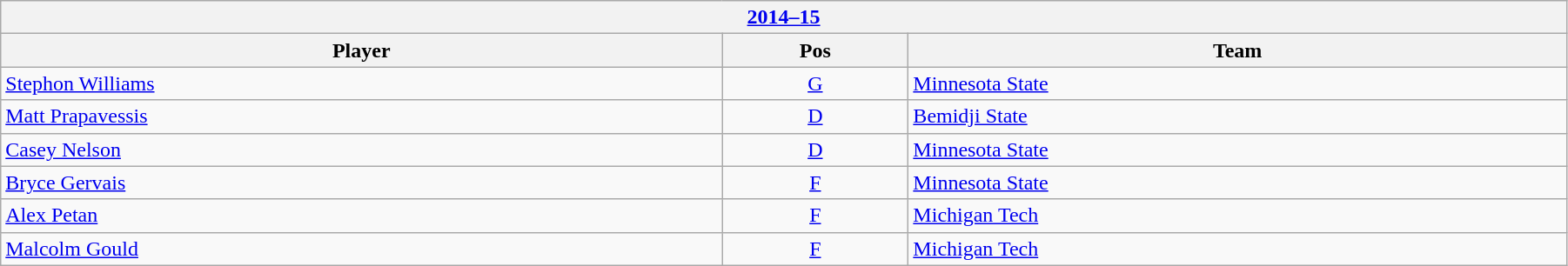<table class="wikitable" width=95%>
<tr>
<th colspan=3><a href='#'>2014–15</a></th>
</tr>
<tr>
<th>Player</th>
<th>Pos</th>
<th>Team</th>
</tr>
<tr>
<td><a href='#'>Stephon Williams</a></td>
<td align=center><a href='#'>G</a></td>
<td><a href='#'>Minnesota State</a></td>
</tr>
<tr>
<td><a href='#'>Matt Prapavessis</a></td>
<td align=center><a href='#'>D</a></td>
<td><a href='#'>Bemidji State</a></td>
</tr>
<tr>
<td><a href='#'>Casey Nelson</a></td>
<td align=center><a href='#'>D</a></td>
<td><a href='#'>Minnesota State</a></td>
</tr>
<tr>
<td><a href='#'>Bryce Gervais</a></td>
<td align=center><a href='#'>F</a></td>
<td><a href='#'>Minnesota State</a></td>
</tr>
<tr>
<td><a href='#'>Alex Petan</a></td>
<td align=center><a href='#'>F</a></td>
<td><a href='#'>Michigan Tech</a></td>
</tr>
<tr>
<td><a href='#'>Malcolm Gould</a></td>
<td align=center><a href='#'>F</a></td>
<td><a href='#'>Michigan Tech</a></td>
</tr>
</table>
